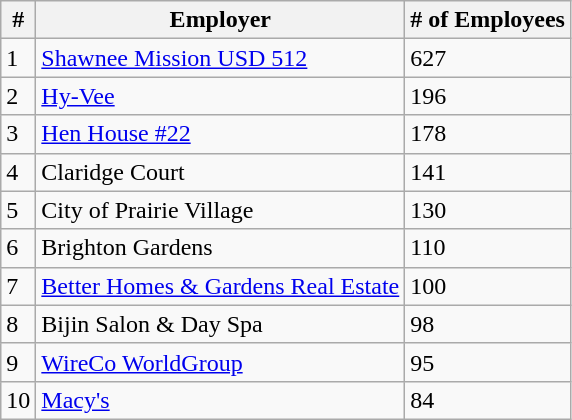<table class="wikitable">
<tr>
<th>#</th>
<th>Employer</th>
<th># of Employees</th>
</tr>
<tr>
<td>1</td>
<td><a href='#'>Shawnee Mission USD 512</a></td>
<td>627</td>
</tr>
<tr>
<td>2</td>
<td><a href='#'>Hy-Vee</a></td>
<td>196</td>
</tr>
<tr>
<td>3</td>
<td><a href='#'>Hen House #22</a></td>
<td>178</td>
</tr>
<tr>
<td>4</td>
<td>Claridge Court</td>
<td>141</td>
</tr>
<tr>
<td>5</td>
<td>City of Prairie Village</td>
<td>130</td>
</tr>
<tr>
<td>6</td>
<td>Brighton Gardens</td>
<td>110</td>
</tr>
<tr>
<td>7</td>
<td><a href='#'>Better Homes & Gardens Real Estate</a></td>
<td>100</td>
</tr>
<tr>
<td>8</td>
<td>Bijin Salon & Day Spa</td>
<td>98</td>
</tr>
<tr>
<td>9</td>
<td><a href='#'>WireCo WorldGroup</a></td>
<td>95</td>
</tr>
<tr>
<td>10</td>
<td><a href='#'>Macy's</a></td>
<td>84</td>
</tr>
</table>
